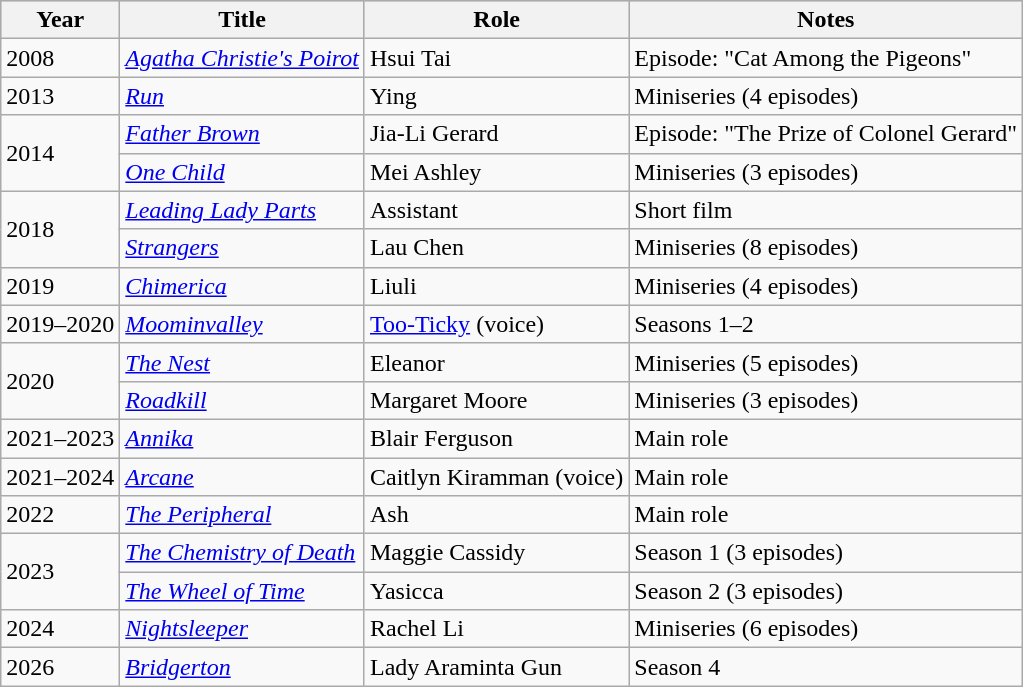<table class="wikitable sortable">
<tr style="background:#ccc;">
<th>Year</th>
<th>Title</th>
<th>Role</th>
<th class="unsortable">Notes</th>
</tr>
<tr>
<td>2008</td>
<td><em><a href='#'>Agatha Christie's Poirot</a></em></td>
<td>Hsui Tai</td>
<td>Episode: "Cat Among the Pigeons"</td>
</tr>
<tr>
<td>2013</td>
<td><em><a href='#'>Run</a></em></td>
<td>Ying</td>
<td>Miniseries (4 episodes)</td>
</tr>
<tr>
<td rowspan=2>2014</td>
<td><em><a href='#'>Father Brown</a></em></td>
<td>Jia-Li Gerard</td>
<td>Episode: "The Prize of Colonel Gerard"</td>
</tr>
<tr>
<td><em><a href='#'>One Child</a></em></td>
<td>Mei Ashley</td>
<td>Miniseries (3 episodes)</td>
</tr>
<tr>
<td rowspan=2>2018</td>
<td><em><a href='#'>Leading Lady Parts</a></em></td>
<td>Assistant</td>
<td>Short film</td>
</tr>
<tr>
<td><em><a href='#'>Strangers</a></em></td>
<td>Lau Chen</td>
<td>Miniseries (8 episodes)</td>
</tr>
<tr>
<td>2019</td>
<td><em><a href='#'>Chimerica</a></em></td>
<td>Liuli</td>
<td>Miniseries (4 episodes)</td>
</tr>
<tr>
<td>2019–2020</td>
<td><em><a href='#'>Moominvalley</a></em></td>
<td><a href='#'>Too-Ticky</a> (voice)</td>
<td>Seasons 1–2</td>
</tr>
<tr>
<td rowspan=2>2020</td>
<td><em><a href='#'>The Nest</a></em></td>
<td>Eleanor</td>
<td>Miniseries (5 episodes)</td>
</tr>
<tr>
<td><em><a href='#'>Roadkill</a></em></td>
<td>Margaret Moore</td>
<td>Miniseries (3 episodes)</td>
</tr>
<tr>
<td>2021–2023</td>
<td><em><a href='#'>Annika</a></em></td>
<td>Blair Ferguson</td>
<td>Main role</td>
</tr>
<tr>
<td>2021–2024</td>
<td><em><a href='#'>Arcane</a></em></td>
<td>Caitlyn Kiramman (voice)</td>
<td>Main role</td>
</tr>
<tr>
<td>2022</td>
<td><em><a href='#'>The Peripheral</a></em></td>
<td>Ash</td>
<td>Main role</td>
</tr>
<tr>
<td rowspan=2>2023</td>
<td><em><a href='#'>The Chemistry of Death</a></em></td>
<td>Maggie Cassidy</td>
<td>Season 1 (3 episodes)</td>
</tr>
<tr>
<td><em><a href='#'>The Wheel of Time</a></em></td>
<td>Yasicca</td>
<td>Season 2 (3 episodes)</td>
</tr>
<tr>
<td>2024</td>
<td><em><a href='#'>Nightsleeper</a></em></td>
<td>Rachel Li</td>
<td>Miniseries (6 episodes)</td>
</tr>
<tr>
<td>2026</td>
<td><em><a href='#'>Bridgerton</a></em></td>
<td>Lady Araminta Gun</td>
<td>Season 4</td>
</tr>
</table>
